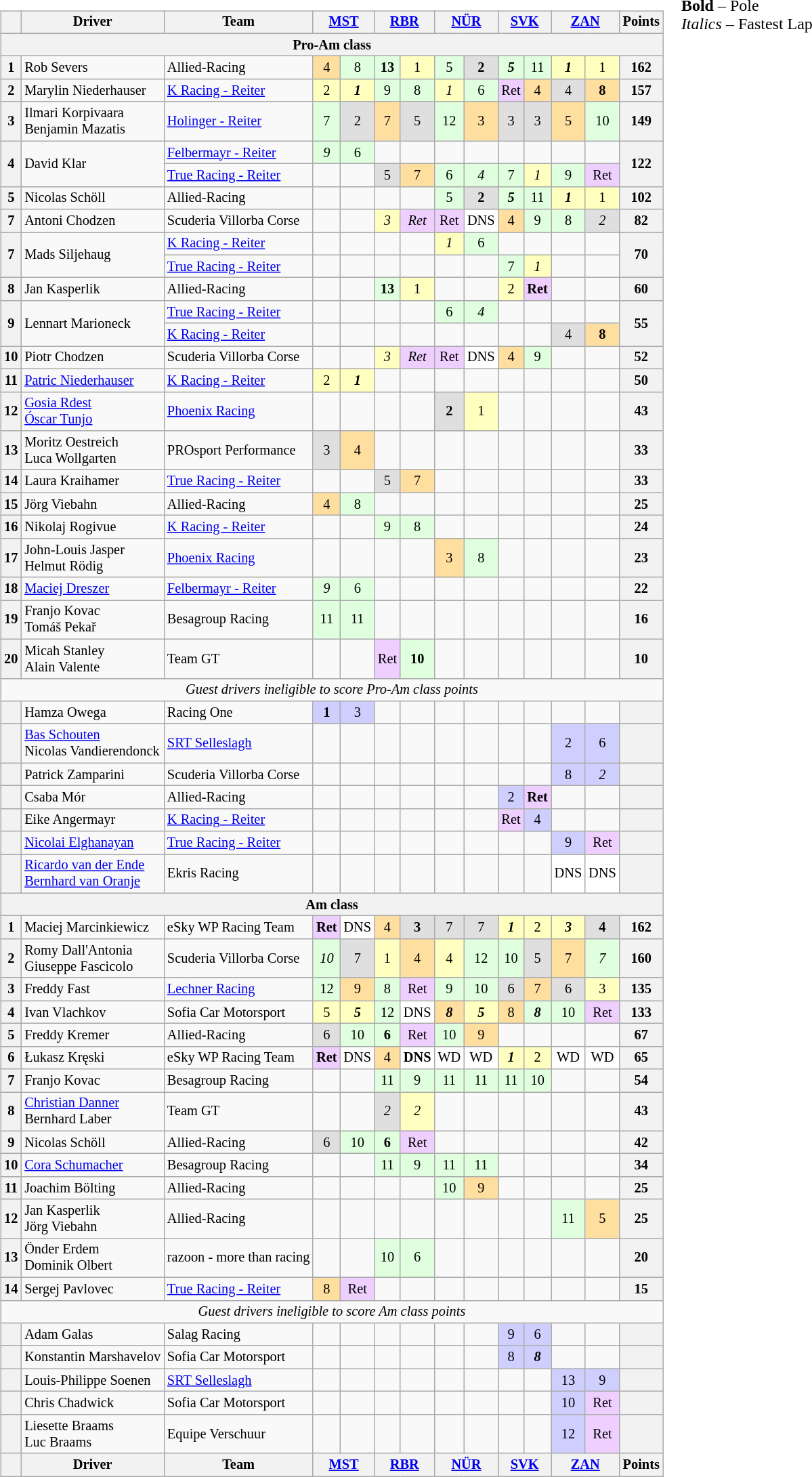<table>
<tr>
<td valign="top"><br><table class="wikitable" style="font-size: 85%; text-align:center;">
<tr>
<th></th>
<th>Driver</th>
<th>Team</th>
<th colspan=2><a href='#'>MST</a><br></th>
<th colspan=2><a href='#'>RBR</a><br></th>
<th colspan=2><a href='#'>NÜR</a><br></th>
<th colspan=2><a href='#'>SVK</a><br></th>
<th colspan=2><a href='#'>ZAN</a><br></th>
<th>Points</th>
</tr>
<tr>
<th colspan=14>Pro-Am class</th>
</tr>
<tr>
<th>1</th>
<td align=left> Rob Severs</td>
<td align=left> Allied-Racing</td>
<td style="background:#FFDF9F;">4</td>
<td style="background:#DFFFDF;">8</td>
<td style="background:#DFFFDF;"><strong>13</strong></td>
<td style="background:#FFFFBF;">1</td>
<td style="background:#DFFFDF;">5</td>
<td style="background:#DFDFDF;"><strong>2</strong></td>
<td style="background:#DFFFDF;"><strong><em>5</em></strong></td>
<td style="background:#DFFFDF;">11</td>
<td style="background:#FFFFBF;"><strong><em>1</em></strong></td>
<td style="background:#FFFFBF;">1</td>
<th>162</th>
</tr>
<tr>
<th>2</th>
<td align=left> Marylin Niederhauser</td>
<td align=left> <a href='#'>K Racing - Reiter</a></td>
<td style="background:#FFFFBF;">2</td>
<td style="background:#FFFFBF;"><strong><em>1</em></strong></td>
<td style="background:#DFFFDF;">9</td>
<td style="background:#DFFFDF;">8</td>
<td style="background:#FFFFBF;"><em>1</em></td>
<td style="background:#DFFFDF;">6</td>
<td style="background:#EFCFFF;">Ret</td>
<td style="background:#FFDF9F;">4</td>
<td style="background:#DFDFDF;">4</td>
<td style="background:#FFDF9F;"><strong>8</strong></td>
<th>157</th>
</tr>
<tr>
<th>3</th>
<td align=left> Ilmari Korpivaara<br> Benjamin Mazatis</td>
<td align=left> <a href='#'>Holinger - Reiter</a></td>
<td style="background:#DFFFDF;">7</td>
<td style="background:#DFDFDF;">2</td>
<td style="background:#FFDF9F;">7</td>
<td style="background:#DFDFDF;">5</td>
<td style="background:#DFFFDF;">12</td>
<td style="background:#FFDF9F;">3</td>
<td style="background:#DFDFDF;">3</td>
<td style="background:#DFDFDF;">3</td>
<td style="background:#FFDF9F;">5</td>
<td style="background:#DFFFDF;">10</td>
<th>149</th>
</tr>
<tr>
<th rowspan=2>4</th>
<td rowspan=2 align=left> David Klar</td>
<td align=left> <a href='#'>Felbermayr - Reiter</a></td>
<td style="background:#DFFFDF;"><em>9</em></td>
<td style="background:#DFFFDF;">6</td>
<td></td>
<td></td>
<td></td>
<td></td>
<td></td>
<td></td>
<td></td>
<td></td>
<th rowspan=2>122</th>
</tr>
<tr>
<td align=left> <a href='#'>True Racing - Reiter</a></td>
<td></td>
<td></td>
<td style="background:#DFDFDF;">5</td>
<td style="background:#FFDF9F;">7</td>
<td style="background:#DFFFDF;">6</td>
<td style="background:#DFFFDF;"><em>4</em></td>
<td style="background:#DFFFDF;">7</td>
<td style="background:#FFFFBF;"><em>1</em></td>
<td style="background:#DFFFDF;">9</td>
<td style="background:#EFCFFF;">Ret</td>
</tr>
<tr>
<th>5</th>
<td align=left> Nicolas Schöll</td>
<td align=left> Allied-Racing</td>
<td></td>
<td></td>
<td></td>
<td></td>
<td style="background:#DFFFDF;">5</td>
<td style="background:#DFDFDF;"><strong>2</strong></td>
<td style="background:#DFFFDF;"><strong><em>5</em></strong></td>
<td style="background:#DFFFDF;">11</td>
<td style="background:#FFFFBF;"><strong><em>1</em></strong></td>
<td style="background:#FFFFBF;">1</td>
<th>102</th>
</tr>
<tr>
<th>7</th>
<td align=left> Antoni Chodzen</td>
<td align=left> Scuderia Villorba Corse</td>
<td></td>
<td></td>
<td style="background:#FFFFBF;"><em>3</em></td>
<td style="background:#EFCFFF;"><em>Ret</em></td>
<td style="background:#EFCFFF;">Ret</td>
<td style="background:#FFFFFF;">DNS</td>
<td style="background:#FFDF9F;">4</td>
<td style="background:#DFFFDF;">9</td>
<td style="background:#DFFFDF;">8</td>
<td style="background:#DFDFDF;"><em>2</em></td>
<th>82</th>
</tr>
<tr>
<th rowspan=2>7</th>
<td rowspan=2 align=left> Mads Siljehaug</td>
<td align=left> <a href='#'>K Racing - Reiter</a></td>
<td></td>
<td></td>
<td></td>
<td></td>
<td style="background:#FFFFBF;"><em>1</em></td>
<td style="background:#DFFFDF;">6</td>
<td></td>
<td></td>
<td></td>
<td></td>
<th rowspan=2>70</th>
</tr>
<tr>
<td align=left> <a href='#'>True Racing - Reiter</a></td>
<td></td>
<td></td>
<td></td>
<td></td>
<td></td>
<td></td>
<td style="background:#DFFFDF;">7</td>
<td style="background:#FFFFBF;"><em>1</em></td>
<td></td>
<td></td>
</tr>
<tr>
<th>8</th>
<td align=left> Jan Kasperlik</td>
<td align=left> Allied-Racing</td>
<td></td>
<td></td>
<td style="background:#DFFFDF;"><strong>13</strong></td>
<td style="background:#FFFFBF;">1</td>
<td></td>
<td></td>
<td style="background:#FFFFBF;">2</td>
<td style="background:#EFCFFF;"><strong>Ret</strong></td>
<td></td>
<td></td>
<th>60</th>
</tr>
<tr>
<th rowspan=2>9</th>
<td rowspan=2 align=left> Lennart Marioneck</td>
<td align=left> <a href='#'>True Racing - Reiter</a></td>
<td></td>
<td></td>
<td></td>
<td></td>
<td style="background:#DFFFDF;">6</td>
<td style="background:#DFFFDF;"><em>4</em></td>
<td></td>
<td></td>
<td></td>
<td></td>
<th rowspan=2>55</th>
</tr>
<tr>
<td align=left> <a href='#'>K Racing - Reiter</a></td>
<td></td>
<td></td>
<td></td>
<td></td>
<td></td>
<td></td>
<td></td>
<td></td>
<td style="background:#DFDFDF;">4</td>
<td style="background:#FFDF9F;"><strong>8</strong></td>
</tr>
<tr>
<th>10</th>
<td align=left> Piotr Chodzen</td>
<td align=left> Scuderia Villorba Corse</td>
<td></td>
<td></td>
<td style="background:#FFFFBF;"><em>3</em></td>
<td style="background:#EFCFFF;"><em>Ret</em></td>
<td style="background:#EFCFFF;">Ret</td>
<td style="background:#FFFFFF;">DNS</td>
<td style="background:#FFDF9F;">4</td>
<td style="background:#DFFFDF;">9</td>
<td></td>
<td></td>
<th>52</th>
</tr>
<tr>
<th>11</th>
<td align=left> <a href='#'>Patric Niederhauser</a></td>
<td align=left> <a href='#'>K Racing - Reiter</a></td>
<td style="background:#FFFFBF;">2</td>
<td style="background:#FFFFBF;"><strong><em>1</em></strong></td>
<td></td>
<td></td>
<td></td>
<td></td>
<td></td>
<td></td>
<td></td>
<td></td>
<th>50</th>
</tr>
<tr>
<th>12</th>
<td align=left> <a href='#'>Gosia Rdest</a><br> <a href='#'>Óscar Tunjo</a></td>
<td align=left> <a href='#'>Phoenix Racing</a></td>
<td></td>
<td></td>
<td></td>
<td></td>
<td style="background:#DFDFDF;"><strong>2</strong></td>
<td style="background:#FFFFBF;">1</td>
<td></td>
<td></td>
<td></td>
<td></td>
<th>43</th>
</tr>
<tr>
<th>13</th>
<td align=left> Moritz Oestreich<br> Luca Wollgarten</td>
<td align=left> PROsport Performance</td>
<td style="background:#DFDFDF;">3</td>
<td style="background:#FFDF9F;">4</td>
<td></td>
<td></td>
<td></td>
<td></td>
<td></td>
<td></td>
<td></td>
<td></td>
<th>33</th>
</tr>
<tr>
<th>14</th>
<td align=left> Laura Kraihamer</td>
<td align=left> <a href='#'>True Racing - Reiter</a></td>
<td></td>
<td></td>
<td style="background:#DFDFDF;">5</td>
<td style="background:#FFDF9F;">7</td>
<td></td>
<td></td>
<td></td>
<td></td>
<td></td>
<td></td>
<th>33</th>
</tr>
<tr>
<th>15</th>
<td align=left> Jörg Viebahn</td>
<td align=left> Allied-Racing</td>
<td style="background:#FFDF9F;">4</td>
<td style="background:#DFFFDF;">8</td>
<td></td>
<td></td>
<td></td>
<td></td>
<td></td>
<td></td>
<td></td>
<td></td>
<th>25</th>
</tr>
<tr>
<th>16</th>
<td align=left> Nikolaj Rogivue</td>
<td align=left> <a href='#'>K Racing - Reiter</a></td>
<td></td>
<td></td>
<td style="background:#DFFFDF;">9</td>
<td style="background:#DFFFDF;">8</td>
<td></td>
<td></td>
<td></td>
<td></td>
<td></td>
<td></td>
<th>24</th>
</tr>
<tr>
<th>17</th>
<td align=left> John-Louis Jasper<br> Helmut Rödig</td>
<td align=left> <a href='#'>Phoenix Racing</a></td>
<td></td>
<td></td>
<td></td>
<td></td>
<td style="background:#FFDF9F;">3</td>
<td style="background:#DFFFDF;">8</td>
<td></td>
<td></td>
<td></td>
<td></td>
<th>23</th>
</tr>
<tr>
<th>18</th>
<td align=left> <a href='#'>Maciej Dreszer</a></td>
<td align=left> <a href='#'>Felbermayr - Reiter</a></td>
<td style="background:#DFFFDF;"><em>9</em></td>
<td style="background:#DFFFDF;">6</td>
<td></td>
<td></td>
<td></td>
<td></td>
<td></td>
<td></td>
<td></td>
<td></td>
<th>22</th>
</tr>
<tr>
<th>19</th>
<td align=left> Franjo Kovac<br> Tomáš Pekař</td>
<td align=left> Besagroup Racing</td>
<td style="background:#DFFFDF;">11</td>
<td style="background:#DFFFDF;">11</td>
<td></td>
<td></td>
<td></td>
<td></td>
<td></td>
<td></td>
<td></td>
<td></td>
<th>16</th>
</tr>
<tr>
<th>20</th>
<td align=left> Micah Stanley<br> Alain Valente</td>
<td align=left> Team GT</td>
<td></td>
<td></td>
<td style="background:#EFCFFF;">Ret</td>
<td style="background:#DFFFDF;"><strong>10</strong></td>
<td></td>
<td></td>
<td></td>
<td></td>
<td></td>
<td></td>
<th>10</th>
</tr>
<tr>
<td colspan=14><em>Guest drivers ineligible to score Pro-Am class points</em></td>
</tr>
<tr>
<th></th>
<td align=left> Hamza Owega</td>
<td align=left> Racing One</td>
<td style="background:#CFCFFF;"><strong>1</strong></td>
<td style="background:#CFCFFF;">3</td>
<td></td>
<td></td>
<td></td>
<td></td>
<td></td>
<td></td>
<td></td>
<td></td>
<th></th>
</tr>
<tr>
<th></th>
<td align=left> <a href='#'>Bas Schouten</a><br> Nicolas Vandierendonck</td>
<td align=left> <a href='#'>SRT Selleslagh</a></td>
<td></td>
<td></td>
<td></td>
<td></td>
<td></td>
<td></td>
<td></td>
<td></td>
<td style="background:#CFCFFF;">2</td>
<td style="background:#CFCFFF;">6</td>
<th></th>
</tr>
<tr>
<th></th>
<td align=left> Patrick Zamparini</td>
<td align=left> Scuderia Villorba Corse</td>
<td></td>
<td></td>
<td></td>
<td></td>
<td></td>
<td></td>
<td></td>
<td></td>
<td style="background:#CFCFFF;">8</td>
<td style="background:#CFCFFF;"><em>2</em></td>
<th></th>
</tr>
<tr>
<th></th>
<td align=left> Csaba Mór</td>
<td align=left> Allied-Racing</td>
<td></td>
<td></td>
<td></td>
<td></td>
<td></td>
<td></td>
<td style="background:#CFCFFF;">2</td>
<td style="background:#EFCFFF;"><strong>Ret</strong></td>
<td></td>
<td></td>
<th></th>
</tr>
<tr>
<th></th>
<td align=left> Eike Angermayr</td>
<td align=left> <a href='#'>K Racing - Reiter</a></td>
<td></td>
<td></td>
<td></td>
<td></td>
<td></td>
<td></td>
<td style="background:#EFCFFF;">Ret</td>
<td style="background:#CFCFFF;">4</td>
<td></td>
<td></td>
<th></th>
</tr>
<tr>
<th></th>
<td align=left> <a href='#'>Nicolai Elghanayan</a></td>
<td align=left> <a href='#'>True Racing - Reiter</a></td>
<td></td>
<td></td>
<td></td>
<td></td>
<td></td>
<td></td>
<td></td>
<td></td>
<td style="background:#CFCFFF;">9</td>
<td style="background:#EFCFFF;">Ret</td>
<th></th>
</tr>
<tr>
<th></th>
<td align=left> <a href='#'>Ricardo van der Ende</a><br> <a href='#'>Bernhard van Oranje</a></td>
<td align=left> Ekris Racing</td>
<td></td>
<td></td>
<td></td>
<td></td>
<td></td>
<td></td>
<td></td>
<td></td>
<td style="background:#FFFFFF;">DNS</td>
<td style="background:#FFFFFF;">DNS</td>
<th></th>
</tr>
<tr>
<th colspan=14>Am class</th>
</tr>
<tr>
<th>1</th>
<td align=left> Maciej Marcinkiewicz</td>
<td align=left> eSky WP Racing Team</td>
<td style="background:#EFCFFF;"><strong>Ret</strong></td>
<td style="background:#FFFFFF;">DNS</td>
<td style="background:#FFDF9F;">4</td>
<td style="background:#DFDFDF;"><strong>3</strong></td>
<td style="background:#DFDFDF;">7</td>
<td style="background:#DFDFDF;">7</td>
<td style="background:#FFFFBF;"><strong><em>1</em></strong></td>
<td style="background:#FFFFBF;">2</td>
<td style="background:#FFFFBF;"><strong><em>3</em></strong></td>
<td style="background:#DFDFDF;"><strong>4</strong></td>
<th>162</th>
</tr>
<tr>
<th>2</th>
<td align=left> Romy Dall'Antonia<br> Giuseppe Fascicolo</td>
<td align=left> Scuderia Villorba Corse</td>
<td style="background:#DFFFDF;"><em>10</em></td>
<td style="background:#DFDFDF;">7</td>
<td style="background:#FFFFBF;">1</td>
<td style="background:#FFDF9F;">4</td>
<td style="background:#FFFFBF;">4</td>
<td style="background:#DFFFDF;">12</td>
<td style="background:#DFFFDF;">10</td>
<td style="background:#DFDFDF;">5</td>
<td style="background:#FFDF9F;">7</td>
<td style="background:#DFFFDF;"><em>7</em></td>
<th>160</th>
</tr>
<tr>
<th>3</th>
<td align=left> Freddy Fast</td>
<td align=left> <a href='#'>Lechner Racing</a></td>
<td style="background:#DFFFDF;">12</td>
<td style="background:#FFDF9F;">9</td>
<td style="background:#DFFFDF;">8</td>
<td style="background:#EFCFFF;">Ret</td>
<td style="background:#DFFFDF;">9</td>
<td style="background:#DFFFDF;">10</td>
<td style="background:#DFDFDF;">6</td>
<td style="background:#FFDF9F;">7</td>
<td style="background:#DFDFDF;">6</td>
<td style="background:#FFFFBF;">3</td>
<th>135</th>
</tr>
<tr>
<th>4</th>
<td align=left> Ivan Vlachkov</td>
<td align=left> Sofia Car Motorsport</td>
<td style="background:#FFFFBF;">5</td>
<td style="background:#FFFFBF;"><strong><em>5</em></strong></td>
<td style="background:#DFFFDF;">12</td>
<td style="background:#FFFFFF;">DNS</td>
<td style="background:#FFDF9F;"><strong><em>8</em></strong></td>
<td style="background:#FFFFBF;"><strong><em>5</em></strong></td>
<td style="background:#FFDF9F;">8</td>
<td style="background:#DFFFDF;"><strong><em>8</em></strong></td>
<td style="background:#DFFFDF;">10</td>
<td style="background:#EFCFFF;">Ret</td>
<th>133</th>
</tr>
<tr>
<th>5</th>
<td align=left> Freddy Kremer</td>
<td align=left> Allied-Racing</td>
<td style="background:#DFDFDF;">6</td>
<td style="background:#DFFFDF;">10</td>
<td style="background:#DFFFDF;"><strong>6</strong></td>
<td style="background:#EFCFFF;">Ret</td>
<td style="background:#DFFFDF;">10</td>
<td style="background:#FFDF9F;">9</td>
<td></td>
<td></td>
<td></td>
<td></td>
<th>67</th>
</tr>
<tr>
<th>6</th>
<td align=left> Łukasz Kręski</td>
<td align=left> eSky WP Racing Team</td>
<td style="background:#EFCFFF;"><strong>Ret</strong></td>
<td style="background:#FFFFFF;">DNS</td>
<td style="background:#FFDF9F;">4</td>
<td style="background:#FFFFFF;"><strong>DNS</strong></td>
<td style="background:#FFFFFF;">WD</td>
<td style="background:#FFFFFF;">WD</td>
<td style="background:#FFFFBF;"><strong><em>1</em></strong></td>
<td style="background:#FFFFBF;">2</td>
<td style="background:#FFFFFF;">WD</td>
<td style="background:#FFFFFF;">WD</td>
<th>65</th>
</tr>
<tr>
<th>7</th>
<td align=left> Franjo Kovac</td>
<td align=left> Besagroup Racing</td>
<td></td>
<td></td>
<td style="background:#DFFFDF;">11</td>
<td style="background:#DFFFDF;">9</td>
<td style="background:#DFFFDF;">11</td>
<td style="background:#DFFFDF;">11</td>
<td style="background:#DFFFDF;">11</td>
<td style="background:#DFFFDF;">10</td>
<td></td>
<td></td>
<th>54</th>
</tr>
<tr>
<th>8</th>
<td align=left> <a href='#'>Christian Danner</a><br> Bernhard Laber</td>
<td align=left> Team GT</td>
<td></td>
<td></td>
<td style="background:#DFDFDF;"><em>2</em></td>
<td style="background:#FFFFBF;"><em>2</em></td>
<td></td>
<td></td>
<td></td>
<td></td>
<td></td>
<td></td>
<th>43</th>
</tr>
<tr>
<th>9</th>
<td align=left> Nicolas Schöll</td>
<td align=left> Allied-Racing</td>
<td style="background:#DFDFDF;">6</td>
<td style="background:#DFFFDF;">10</td>
<td style="background:#DFFFDF;"><strong>6</strong></td>
<td style="background:#EFCFFF;">Ret</td>
<td></td>
<td></td>
<td></td>
<td></td>
<td></td>
<td></td>
<th>42</th>
</tr>
<tr>
<th>10</th>
<td align=left> <a href='#'>Cora Schumacher</a></td>
<td align=left> Besagroup Racing</td>
<td></td>
<td></td>
<td style="background:#DFFFDF;">11</td>
<td style="background:#DFFFDF;">9</td>
<td style="background:#DFFFDF;">11</td>
<td style="background:#DFFFDF;">11</td>
<td></td>
<td></td>
<td></td>
<td></td>
<th>34</th>
</tr>
<tr>
<th>11</th>
<td align=left> Joachim Bölting</td>
<td align=left> Allied-Racing</td>
<td></td>
<td></td>
<td></td>
<td></td>
<td style="background:#DFFFDF;">10</td>
<td style="background:#FFDF9F;">9</td>
<td></td>
<td></td>
<td></td>
<td></td>
<th>25</th>
</tr>
<tr>
<th>12</th>
<td align=left> Jan Kasperlik<br> Jörg Viebahn</td>
<td align=left> Allied-Racing</td>
<td></td>
<td></td>
<td></td>
<td></td>
<td></td>
<td></td>
<td></td>
<td></td>
<td style="background:#DFFFDF;">11</td>
<td style="background:#FFDF9F;">5</td>
<th>25</th>
</tr>
<tr>
<th>13</th>
<td align=left> Önder Erdem<br> Dominik Olbert</td>
<td align=left> razoon - more than racing</td>
<td></td>
<td></td>
<td style="background:#DFFFDF;">10</td>
<td style="background:#DFFFDF;">6</td>
<td></td>
<td></td>
<td></td>
<td></td>
<td></td>
<td></td>
<th>20</th>
</tr>
<tr>
<th>14</th>
<td align=left> Sergej Pavlovec</td>
<td align=left> <a href='#'>True Racing - Reiter</a></td>
<td style="background:#FFDF9F;">8</td>
<td style="background:#EFCFFF;">Ret</td>
<td></td>
<td></td>
<td></td>
<td></td>
<td></td>
<td></td>
<td></td>
<td></td>
<th>15</th>
</tr>
<tr>
<td colspan=14><em>Guest drivers ineligible to score Am class points</em></td>
</tr>
<tr>
<th></th>
<td align=left> Adam Galas</td>
<td align=left> Salag Racing</td>
<td></td>
<td></td>
<td></td>
<td></td>
<td></td>
<td></td>
<td style="background:#CFCFFF;">9</td>
<td style="background:#CFCFFF;">6</td>
<td></td>
<td></td>
<th></th>
</tr>
<tr>
<th></th>
<td align=left> Konstantin Marshavelov</td>
<td align=left> Sofia Car Motorsport</td>
<td></td>
<td></td>
<td></td>
<td></td>
<td></td>
<td></td>
<td style="background:#CFCFFF;">8</td>
<td style="background:#CFCFFF;"><strong><em>8</em></strong></td>
<td></td>
<td></td>
<th></th>
</tr>
<tr>
<th></th>
<td align=left> Louis-Philippe Soenen</td>
<td align=left> <a href='#'>SRT Selleslagh</a></td>
<td></td>
<td></td>
<td></td>
<td></td>
<td></td>
<td></td>
<td></td>
<td></td>
<td style="background:#CFCFFF;">13</td>
<td style="background:#CFCFFF;">9</td>
<th></th>
</tr>
<tr>
<th></th>
<td align=left> Chris Chadwick</td>
<td align=left> Sofia Car Motorsport</td>
<td></td>
<td></td>
<td></td>
<td></td>
<td></td>
<td></td>
<td></td>
<td></td>
<td style="background:#CFCFFF;">10</td>
<td style="background:#EFCFFF;">Ret</td>
<th></th>
</tr>
<tr>
<th></th>
<td align=left> Liesette Braams<br> Luc Braams</td>
<td align=left> Equipe Verschuur</td>
<td></td>
<td></td>
<td></td>
<td></td>
<td></td>
<td></td>
<td></td>
<td></td>
<td style="background:#CFCFFF;">12</td>
<td style="background:#EFCFFF;">Ret</td>
<th></th>
</tr>
<tr valign="top">
<th valign=middle></th>
<th valign=middle>Driver</th>
<th valign=middle>Team</th>
<th colspan=2><a href='#'>MST</a><br></th>
<th colspan=2><a href='#'>RBR</a><br></th>
<th colspan=2><a href='#'>NÜR</a><br></th>
<th colspan=2><a href='#'>SVK</a><br></th>
<th colspan=2><a href='#'>ZAN</a><br></th>
<th valign=middle>Points</th>
</tr>
</table>
</td>
<td valign="top"><br>
<span><strong>Bold</strong> – Pole<br>
<em>Italics</em> – Fastest Lap</span></td>
</tr>
</table>
